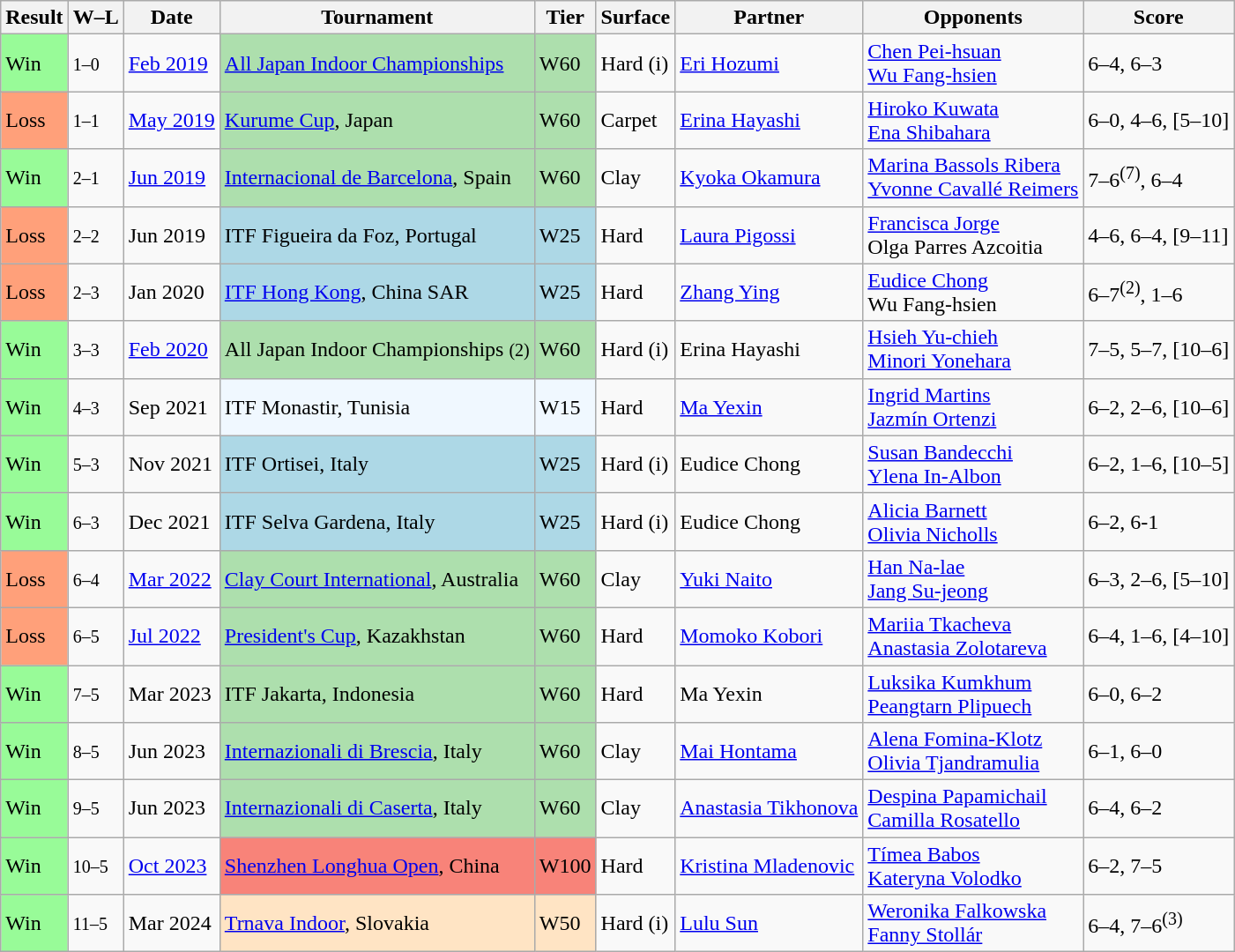<table class="sortable wikitable">
<tr>
<th>Result</th>
<th class="unsortable">W–L</th>
<th>Date</th>
<th>Tournament</th>
<th>Tier</th>
<th>Surface</th>
<th>Partner</th>
<th>Opponents</th>
<th class="unsortable">Score</th>
</tr>
<tr>
<td style="background:#98fb98;">Win</td>
<td><small>1–0</small></td>
<td><a href='#'>Feb 2019</a></td>
<td style="background:#addfad;"><a href='#'>All Japan Indoor Championships</a></td>
<td style="background:#addfad;">W60</td>
<td>Hard (i)</td>
<td> <a href='#'>Eri Hozumi</a></td>
<td> <a href='#'>Chen Pei-hsuan</a> <br>  <a href='#'>Wu Fang-hsien</a></td>
<td>6–4, 6–3</td>
</tr>
<tr>
<td bgcolor="FFA07A">Loss</td>
<td><small>1–1</small></td>
<td><a href='#'>May 2019</a></td>
<td style="background:#addfad;"><a href='#'>Kurume Cup</a>, Japan</td>
<td style="background:#addfad;">W60</td>
<td>Carpet</td>
<td> <a href='#'>Erina Hayashi</a></td>
<td> <a href='#'>Hiroko Kuwata</a> <br>  <a href='#'>Ena Shibahara</a></td>
<td>6–0, 4–6, [5–10]</td>
</tr>
<tr>
<td style="background:#98fb98;">Win</td>
<td><small>2–1</small></td>
<td><a href='#'>Jun 2019</a></td>
<td style="background:#addfad;"><a href='#'>Internacional de Barcelona</a>, Spain</td>
<td style="background:#addfad;">W60</td>
<td>Clay</td>
<td> <a href='#'>Kyoka Okamura</a></td>
<td> <a href='#'>Marina Bassols Ribera</a> <br>  <a href='#'>Yvonne Cavallé Reimers</a></td>
<td>7–6<sup>(7)</sup>, 6–4</td>
</tr>
<tr>
<td bgcolor="FFA07A">Loss</td>
<td><small>2–2</small></td>
<td>Jun 2019</td>
<td style="background:lightblue;">ITF Figueira da Foz, Portugal</td>
<td style="background:lightblue;">W25</td>
<td>Hard</td>
<td> <a href='#'>Laura Pigossi</a></td>
<td> <a href='#'>Francisca Jorge</a> <br>  Olga Parres Azcoitia</td>
<td>4–6, 6–4, [9–11]</td>
</tr>
<tr>
<td bgcolor=ffa07a>Loss</td>
<td><small>2–3</small></td>
<td>Jan 2020</td>
<td style="background:lightblue;"><a href='#'>ITF Hong Kong</a>, China SAR</td>
<td style="background:lightblue;">W25</td>
<td>Hard</td>
<td> <a href='#'>Zhang Ying</a></td>
<td> <a href='#'>Eudice Chong</a> <br>  Wu Fang-hsien</td>
<td>6–7<sup>(2)</sup>, 1–6</td>
</tr>
<tr>
<td style="background:#98fb98;">Win</td>
<td><small>3–3</small></td>
<td><a href='#'>Feb 2020</a></td>
<td style="background:#addfad;">All Japan Indoor Championships <small>(2)</small></td>
<td style="background:#addfad;">W60</td>
<td>Hard (i)</td>
<td> Erina Hayashi</td>
<td> <a href='#'>Hsieh Yu-chieh</a> <br>  <a href='#'>Minori Yonehara</a></td>
<td>7–5, 5–7, [10–6]</td>
</tr>
<tr>
<td style="background:#98fb98;">Win</td>
<td><small>4–3</small></td>
<td>Sep 2021</td>
<td style="background:#f0f8ff;">ITF Monastir, Tunisia</td>
<td style="background:#f0f8ff;">W15</td>
<td>Hard</td>
<td> <a href='#'>Ma Yexin</a></td>
<td> <a href='#'>Ingrid Martins</a> <br>  <a href='#'>Jazmín Ortenzi</a></td>
<td>6–2, 2–6, [10–6]</td>
</tr>
<tr>
<td style="background:#98fb98;">Win</td>
<td><small>5–3</small></td>
<td>Nov 2021</td>
<td style="background:lightblue;">ITF Ortisei, Italy</td>
<td style="background:lightblue;">W25</td>
<td>Hard (i)</td>
<td> Eudice Chong</td>
<td> <a href='#'>Susan Bandecchi</a> <br>  <a href='#'>Ylena In-Albon</a></td>
<td>6–2, 1–6, [10–5]</td>
</tr>
<tr>
<td style="background:#98fb98;">Win</td>
<td><small>6–3</small></td>
<td>Dec 2021</td>
<td style="background:lightblue;">ITF Selva Gardena, Italy</td>
<td style="background:lightblue;">W25</td>
<td>Hard (i)</td>
<td> Eudice Chong</td>
<td> <a href='#'>Alicia Barnett</a> <br>  <a href='#'>Olivia Nicholls</a></td>
<td>6–2, 6-1</td>
</tr>
<tr>
<td bgcolor=ffa07a>Loss</td>
<td><small>6–4</small></td>
<td><a href='#'>Mar 2022</a></td>
<td style="background:#addfad;"><a href='#'>Clay Court International</a>, Australia</td>
<td style="background:#addfad;">W60</td>
<td>Clay</td>
<td> <a href='#'>Yuki Naito</a></td>
<td> <a href='#'>Han Na-lae</a> <br>  <a href='#'>Jang Su-jeong</a></td>
<td>6–3, 2–6, [5–10]</td>
</tr>
<tr>
<td bgcolor=ffa07a>Loss</td>
<td><small>6–5</small></td>
<td><a href='#'>Jul 2022</a></td>
<td style="background:#addfad;"><a href='#'>President's Cup</a>, Kazakhstan</td>
<td style="background:#addfad;">W60</td>
<td>Hard</td>
<td> <a href='#'>Momoko Kobori</a></td>
<td> <a href='#'>Mariia Tkacheva</a> <br>  <a href='#'>Anastasia Zolotareva</a></td>
<td>6–4, 1–6, [4–10]</td>
</tr>
<tr>
<td style="background:#98fb98;">Win</td>
<td><small>7–5</small></td>
<td>Mar 2023</td>
<td style="background:#addfad;">ITF Jakarta, Indonesia</td>
<td style="background:#addfad;">W60</td>
<td>Hard</td>
<td> Ma Yexin</td>
<td> <a href='#'>Luksika Kumkhum</a> <br>  <a href='#'>Peangtarn Plipuech</a></td>
<td>6–0, 6–2</td>
</tr>
<tr>
<td style="background:#98fb98;">Win</td>
<td><small>8–5</small></td>
<td>Jun 2023</td>
<td style="background:#addfad;"><a href='#'>Internazionali di Brescia</a>, Italy</td>
<td style="background:#addfad;">W60</td>
<td>Clay</td>
<td> <a href='#'>Mai Hontama</a></td>
<td> <a href='#'>Alena Fomina-Klotz</a> <br>  <a href='#'>Olivia Tjandramulia</a></td>
<td>6–1, 6–0</td>
</tr>
<tr>
<td style="background:#98fb98;">Win</td>
<td><small>9–5</small></td>
<td>Jun 2023</td>
<td style="background:#addfad;"><a href='#'>Internazionali di Caserta</a>, Italy</td>
<td style="background:#addfad;">W60</td>
<td>Clay</td>
<td> <a href='#'>Anastasia Tikhonova</a></td>
<td> <a href='#'>Despina Papamichail</a> <br>  <a href='#'>Camilla Rosatello</a></td>
<td>6–4, 6–2</td>
</tr>
<tr>
<td style="background:#98fb98;">Win</td>
<td><small>10–5</small></td>
<td><a href='#'>Oct 2023</a></td>
<td style="background:#f88379;"><a href='#'>Shenzhen Longhua Open</a>, China</td>
<td style="background:#f88379;">W100</td>
<td>Hard</td>
<td> <a href='#'>Kristina Mladenovic</a></td>
<td> <a href='#'>Tímea Babos</a> <br>  <a href='#'>Kateryna Volodko</a></td>
<td>6–2, 7–5</td>
</tr>
<tr>
<td style="background:#98fb98;">Win</td>
<td><small>11–5</small></td>
<td>Mar 2024</td>
<td style="background:#ffe4c4;"><a href='#'>Trnava Indoor</a>, Slovakia</td>
<td style="background:#ffe4c4;">W50</td>
<td>Hard (i)</td>
<td> <a href='#'>Lulu Sun</a></td>
<td> <a href='#'>Weronika Falkowska</a> <br>  <a href='#'>Fanny Stollár</a></td>
<td>6–4, 7–6<sup>(3)</sup></td>
</tr>
</table>
